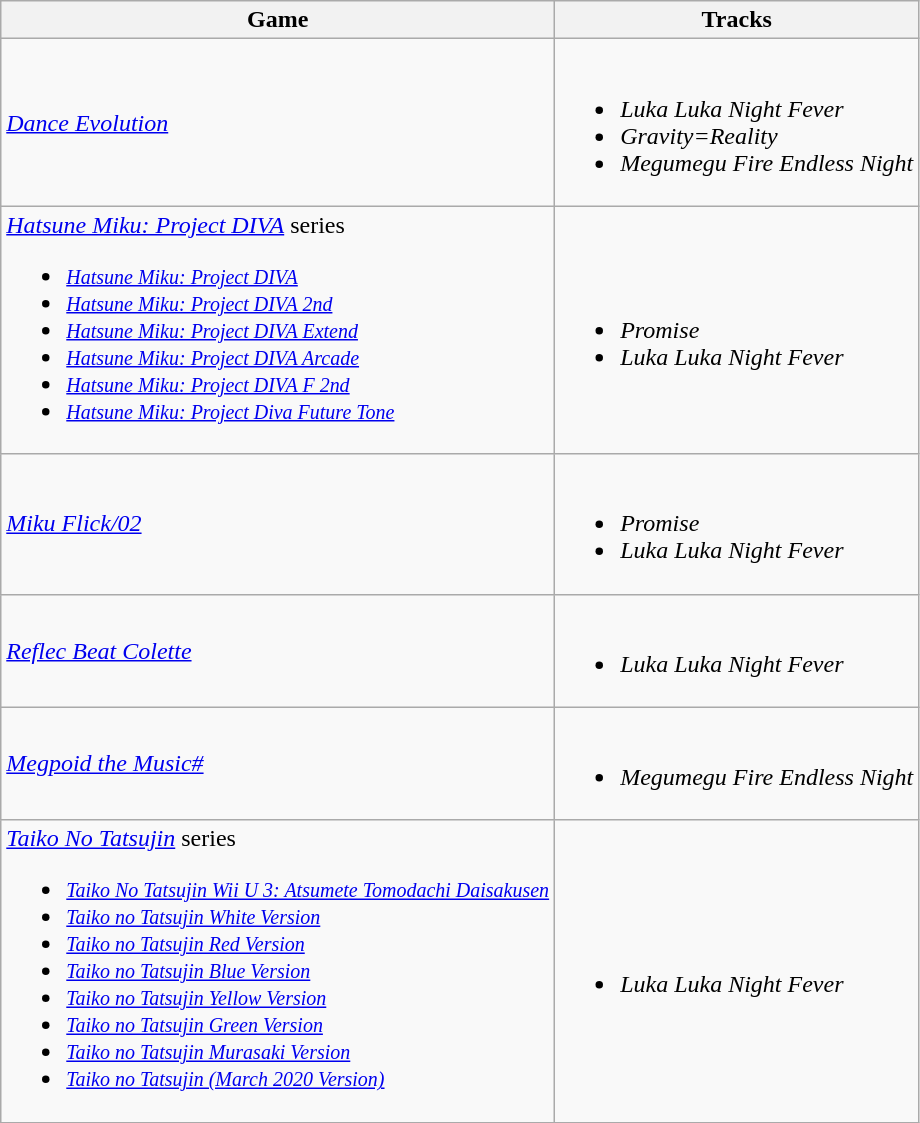<table class="wikitable">
<tr>
<th>Game</th>
<th>Tracks</th>
</tr>
<tr>
<td><em><a href='#'>Dance Evolution</a></em></td>
<td><br><ul><li><em>Luka Luka Night Fever</em></li><li><em>Gravity=Reality</em></li><li><em>Megumegu Fire Endless Night</em></li></ul></td>
</tr>
<tr>
<td><em><a href='#'>Hatsune Miku: Project DIVA</a></em> series<br><ul><li><small><em><a href='#'>Hatsune Miku: Project DIVA</a></em></small></li><li><small><em><a href='#'>Hatsune Miku: Project DIVA 2nd</a></em></small></li><li><small><em><a href='#'>Hatsune Miku: Project DIVA Extend</a></em></small></li><li><small><em><a href='#'>Hatsune Miku: Project DIVA Arcade</a></em></small></li><li><small><em><a href='#'>Hatsune Miku: Project DIVA F 2nd</a></em></small></li><li><small><em><a href='#'>Hatsune Miku: Project Diva Future Tone</a></em></small></li></ul></td>
<td><br><ul><li><em>Promise</em></li><li><em>Luka Luka Night Fever</em></li></ul></td>
</tr>
<tr>
<td><em><a href='#'>Miku Flick/02</a></em></td>
<td><br><ul><li><em>Promise</em></li><li><em>Luka Luka Night Fever</em></li></ul></td>
</tr>
<tr>
<td><em><a href='#'>Reflec Beat Colette</a></em></td>
<td><br><ul><li><em>Luka Luka Night Fever</em></li></ul></td>
</tr>
<tr>
<td><em><a href='#'>Megpoid the Music#</a></em></td>
<td><br><ul><li><em>Megumegu Fire Endless Night</em></li></ul></td>
</tr>
<tr>
<td><em><a href='#'>Taiko No Tatsujin</a></em> series<br><ul><li><small><em><a href='#'>Taiko No Tatsujin Wii U 3: Atsumete Tomodachi Daisakusen</a></em></small></li><li><small><em><a href='#'>Taiko no Tatsujin White Version</a></em></small></li><li><small><em><a href='#'>Taiko no Tatsujin Red Version</a></em></small></li><li><small><em><a href='#'>Taiko no Tatsujin Blue Version</a></em></small></li><li><small><em><a href='#'>Taiko no Tatsujin Yellow Version</a></em></small></li><li><small><em><a href='#'>Taiko no Tatsujin Green Version</a></em></small></li><li><small><em><a href='#'>Taiko no Tatsujin Murasaki Version</a></em></small></li><li><small><em><a href='#'>Taiko no Tatsujin (March 2020 Version)</a></em></small></li></ul></td>
<td><br><ul><li><em>Luka Luka Night Fever</em></li></ul></td>
</tr>
</table>
